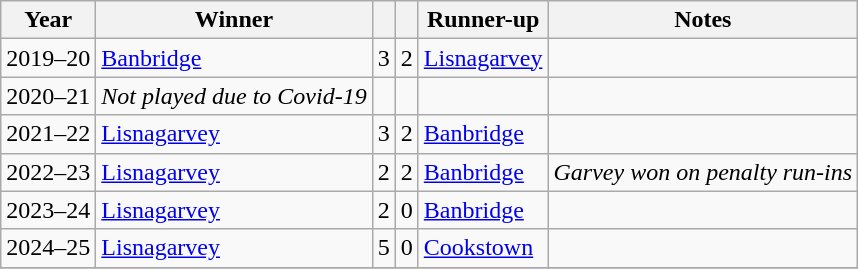<table class="wikitable">
<tr>
<th>Year</th>
<th>Winner</th>
<th></th>
<th></th>
<th>Runner-up</th>
<th>Notes</th>
</tr>
<tr>
<td align="center">2019–20</td>
<td><a href='#'>Banbridge</a></td>
<td>3</td>
<td>2</td>
<td><a href='#'>Lisnagarvey</a></td>
<td></td>
</tr>
<tr>
<td align="center">2020–21</td>
<td><em>Not played due to Covid-19</em></td>
<td></td>
<td></td>
<td></td>
<td></td>
</tr>
<tr>
<td align="center">2021–22</td>
<td><a href='#'>Lisnagarvey</a></td>
<td>3</td>
<td>2</td>
<td><a href='#'>Banbridge</a></td>
<td></td>
</tr>
<tr>
<td align="center">2022–23</td>
<td><a href='#'>Lisnagarvey</a></td>
<td>2</td>
<td>2</td>
<td><a href='#'>Banbridge</a></td>
<td><em>Garvey won on penalty run-ins</em></td>
</tr>
<tr>
<td align="center">2023–24</td>
<td><a href='#'>Lisnagarvey</a></td>
<td>2</td>
<td>0</td>
<td><a href='#'>Banbridge</a></td>
<td></td>
</tr>
<tr>
<td align="center">2024–25</td>
<td><a href='#'>Lisnagarvey</a></td>
<td>5</td>
<td>0</td>
<td><a href='#'>Cookstown</a></td>
<td></td>
</tr>
<tr>
</tr>
</table>
